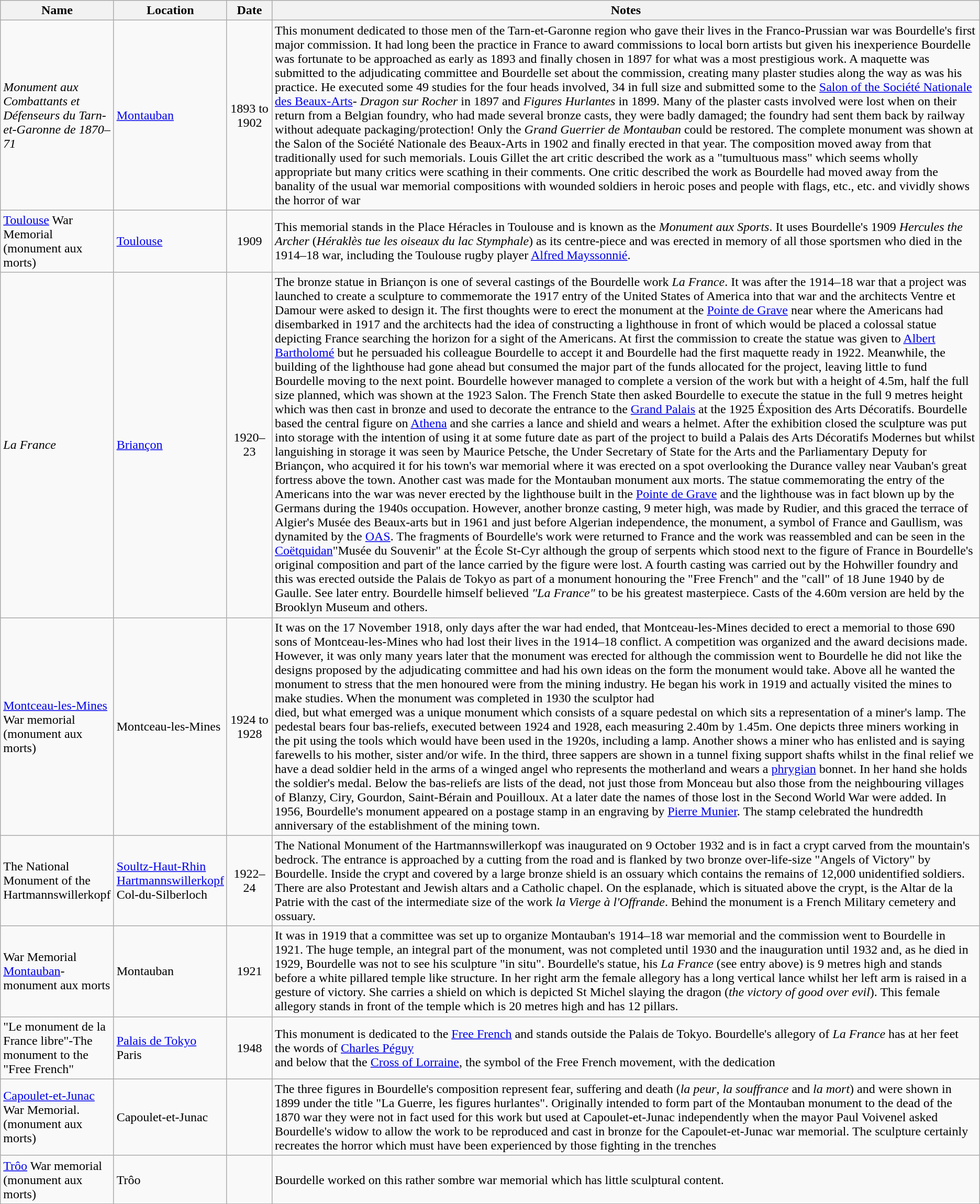<table class="wikitable sortable plainrowheaders">
<tr>
<th style="width:120px">Name</th>
<th style="width:120px">Location</th>
<th style="width:50px">Date</th>
<th class="unsortable">Notes</th>
</tr>
<tr>
<td><em>Monument aux Combattants et Défenseurs du Tarn-et-Garonne de 1870–71</em></td>
<td><a href='#'>Montauban</a></td>
<td align="center">1893 to 1902</td>
<td>This monument dedicated to those men of the Tarn-et-Garonne region who gave their lives in the Franco-Prussian war was Bourdelle's first major commission. It had long been the practice in France to award commissions to local born artists but given his inexperience Bourdelle was fortunate to be approached as early as 1893 and finally chosen in 1897 for what was a most prestigious work. A maquette was submitted to the adjudicating committee and Bourdelle set about the commission, creating many plaster studies along the way as was his practice. He executed some 49 studies for the four heads involved, 34 in full size and submitted some to the <a href='#'>Salon of the Société Nationale des Beaux-Arts</a>- <em>Dragon sur Rocher</em> in 1897 and <em>Figures Hurlantes</em> in 1899. Many of the plaster casts involved were lost when on their return from a Belgian foundry, who had made several bronze casts, they were badly damaged; the foundry had sent them back by railway without adequate packaging/protection! Only the <em>Grand Guerrier de Montauban</em> could be restored. The complete monument was shown at the Salon of the Société Nationale des Beaux-Arts in 1902 and finally erected in that year. The composition moved away from that traditionally used for such memorials. Louis Gillet the art critic described the work as a "tumultuous mass" which seems wholly appropriate but many critics were scathing in their comments. One critic described the work as Bourdelle had moved away from the banality of the usual war memorial compositions with wounded soldiers in heroic poses and people with flags, etc., etc. and vividly shows the horror of war <br></td>
</tr>
<tr>
<td><a href='#'>Toulouse</a> War Memorial (monument aux morts)</td>
<td><a href='#'>Toulouse</a></td>
<td align="center">1909</td>
<td>This memorial stands in the Place Héracles in Toulouse and is known as the <em>Monument aux Sports</em>. It uses Bourdelle's 1909 <em>Hercules the Archer</em> (<em>Héraklès tue les oiseaux du lac Stymphale</em>) as its centre-piece and was erected in memory of all those sportsmen who died in the 1914–18 war, including the Toulouse rugby player <a href='#'>Alfred Mayssonnié</a>.<br></td>
</tr>
<tr>
<td><em>La France</em></td>
<td><a href='#'>Briançon</a></td>
<td align="center">1920–23</td>
<td>The bronze statue in Briançon is one of several castings of the Bourdelle work <em>La France</em>. It was after the 1914–18 war that a project was launched to create a sculpture to commemorate the 1917 entry of the United States of America into that war and the architects Ventre et Damour were asked to design it. The first thoughts were to erect the monument at the <a href='#'>Pointe de Grave</a> near where the Americans had disembarked in 1917 and the architects had the idea of constructing a lighthouse in front of which would be placed a colossal statue depicting France searching the horizon for a sight of the Americans. At first the commission to create the statue was given to <a href='#'>Albert Bartholomé</a> but he persuaded his colleague Bourdelle to accept it and Bourdelle had the first maquette ready in 1922. Meanwhile, the building of the lighthouse had gone ahead but consumed the major part of the funds allocated for the project, leaving little to fund Bourdelle moving to the next point. Bourdelle however managed to complete a version of the work but with a height of 4.5m, half the full size planned, which was shown at the 1923 Salon. The French State then asked Bourdelle to execute the statue in the full 9 metres height which was then cast in bronze and used to decorate the entrance to the <a href='#'>Grand Palais</a> at the 1925 Éxposition des Arts Décoratifs. Bourdelle based the central figure on <a href='#'>Athena</a> and she carries a lance and shield and wears a helmet. After the exhibition closed the sculpture was put into storage with the intention of using it at some future date as part of the project to build a Palais des Arts Décoratifs Modernes but whilst languishing in storage it was seen by Maurice Petsche, the Under Secretary of State for the Arts and the Parliamentary Deputy for Briançon, who acquired it for his town's war memorial where it was erected on a spot overlooking the Durance valley near Vauban's great fortress above the town. Another cast was made for the Montauban monument aux morts. The statue commemorating the entry of the Americans into the war was never erected by the lighthouse built in the <a href='#'>Pointe de Grave</a> and the lighthouse was in fact blown up by the Germans during the 1940s occupation. However, another bronze casting, 9 meter high, was made by Rudier, and this graced the terrace of Algier's Musée des Beaux-arts but in 1961 and just before Algerian independence, the monument, a symbol of France and Gaullism, was dynamited by the <a href='#'>OAS</a>. The fragments of Bourdelle's work were returned to France and the work was reassembled and can be seen in the <a href='#'>Coëtquidan</a>"Musée du Souvenir" at the École St-Cyr although the group of serpents which stood next to the figure of France in Bourdelle's original composition and part of the lance carried by the figure were lost. A fourth casting was carried out by the Hohwiller foundry and this was erected outside the Palais de Tokyo as part of a monument honouring the "Free French" and the "call" of 18 June 1940 by de Gaulle. See later entry. Bourdelle himself believed <em>"La France"</em> to be his greatest masterpiece. Casts of the 4.60m version are held by the Brooklyn Museum and others.</td>
</tr>
<tr>
<td><a href='#'>Montceau-les-Mines</a> War memorial (monument aux morts)</td>
<td>Montceau-les-Mines</td>
<td align="center">1924 to 1928</td>
<td>It was on the 17 November 1918, only days after the war had ended, that Montceau-les-Mines decided to erect a memorial to those 690 sons of Montceau-les-Mines who had lost their lives in the 1914–18 conflict. A competition was organized and the award decisions made. However, it was only many years later that the monument was erected for although the commission went to Bourdelle he did not like the designs proposed by the adjudicating committee and had his own ideas on the form the monument would take. Above all he wanted the monument to stress that the men honoured were from the mining industry. He began his work in 1919 and actually visited the mines to make studies. When the monument was completed in 1930 the sculptor had<br>died, but what emerged was a unique monument which consists of a square pedestal on which sits a representation of a miner's lamp. The pedestal bears four bas-reliefs, executed between 1924 and 1928, each measuring 2.40m by 1.45m. One depicts three miners working in the pit using the tools which would have been used in the 1920s, including a lamp. Another shows a miner who has enlisted and is saying farewells to his mother, sister and/or wife. In the third, three sappers are shown in a tunnel fixing support shafts whilst in the final relief we have a dead soldier held in the arms of a winged angel who represents the motherland and wears a <a href='#'>phrygian</a> bonnet. In her hand she holds the soldier's medal. Below the bas-reliefs are lists of the dead, not just those from Monceau but also those from the neighbouring villages of Blanzy, Ciry, Gourdon, Saint-Bérain and Pouilloux. At a later date the names of those lost in the Second World War were added. In 1956, Bourdelle's monument appeared on a postage stamp in an engraving by <a href='#'>Pierre Munier</a>. The stamp celebrated the hundredth anniversary of the establishment of the mining town.</td>
</tr>
<tr>
<td>The National Monument of the Hartmannswillerkopf</td>
<td><a href='#'>Soultz-Haut-Rhin</a> <a href='#'>Hartmannswillerkopf</a> Col-du-Silberloch</td>
<td align="center">1922–24</td>
<td>The National Monument of the Hartmannswillerkopf was inaugurated on 9 October 1932 and is in fact a crypt carved from the mountain's bedrock. The entrance is approached by a cutting from the road and is flanked by two bronze over-life-size "Angels of Victory" by Bourdelle. Inside the crypt and covered by a large bronze shield is an ossuary which contains the remains of 12,000 unidentified soldiers. There are also Protestant and Jewish altars and a Catholic chapel. On the esplanade, which is situated above the crypt, is the Altar de la Patrie with the cast of the intermediate size of the work <em>la Vierge à l'Offrande</em>. Behind the monument is a French Military cemetery and ossuary.</td>
</tr>
<tr>
<td>War Memorial <a href='#'>Montauban</a>-monument aux morts</td>
<td>Montauban</td>
<td align="center">1921</td>
<td>It was in 1919 that a committee was set up to organize Montauban's 1914–18 war memorial and the commission went to Bourdelle in 1921. The huge temple, an integral part of the monument, was not completed until 1930 and the inauguration until 1932 and, as he died in 1929, Bourdelle was not to see his sculpture "in situ". Bourdelle's statue, his <em>La France</em> (see entry above) is 9 metres high and stands before a white pillared temple like structure. In her right arm the female allegory has a long vertical lance whilst her left arm is raised in a gesture of victory. She carries a shield on which is depicted St Michel slaying the dragon (<em>the victory of good over evil</em>). This female allegory stands in front of the temple which is 20 metres high and has 12 pillars.</td>
</tr>
<tr>
<td>"Le monument de la France libre"-The monument to the "Free French"</td>
<td><a href='#'>Palais de Tokyo</a> Paris</td>
<td align="center">1948</td>
<td>This monument is dedicated to the <a href='#'>Free French</a> and stands outside the Palais de Tokyo. Bourdelle's allegory of <em>La France</em> has at her feet the words of <a href='#'>Charles Péguy</a><br>and below that the <a href='#'>Cross of Lorraine</a>, the symbol of the Free French movement, with the dedication </td>
</tr>
<tr>
<td><a href='#'>Capoulet-et-Junac</a> War Memorial. (monument aux morts)</td>
<td>Capoulet-et-Junac</td>
<td align="center"></td>
<td>The three figures in Bourdelle's composition represent fear, suffering and death (<em>la peur</em>, <em>la souffrance</em> and <em>la mort</em>) and were shown in 1899 under the title "La Guerre, les figures hurlantes". Originally intended to form part of the Montauban monument to the dead of the 1870 war they were not in fact used for this work but used at Capoulet-et-Junac independently when the mayor Paul Voivenel asked Bourdelle's widow to allow the work to be reproduced and cast in bronze for the Capoulet-et-Junac war memorial. The sculpture certainly recreates the horror which must have been experienced by those fighting in the trenches</td>
</tr>
<tr>
<td><a href='#'>Trôo</a> War memorial (monument aux morts)</td>
<td>Trôo</td>
<td align="center"></td>
<td>Bourdelle worked on this rather sombre war memorial which has little sculptural content.</td>
</tr>
<tr>
</tr>
</table>
